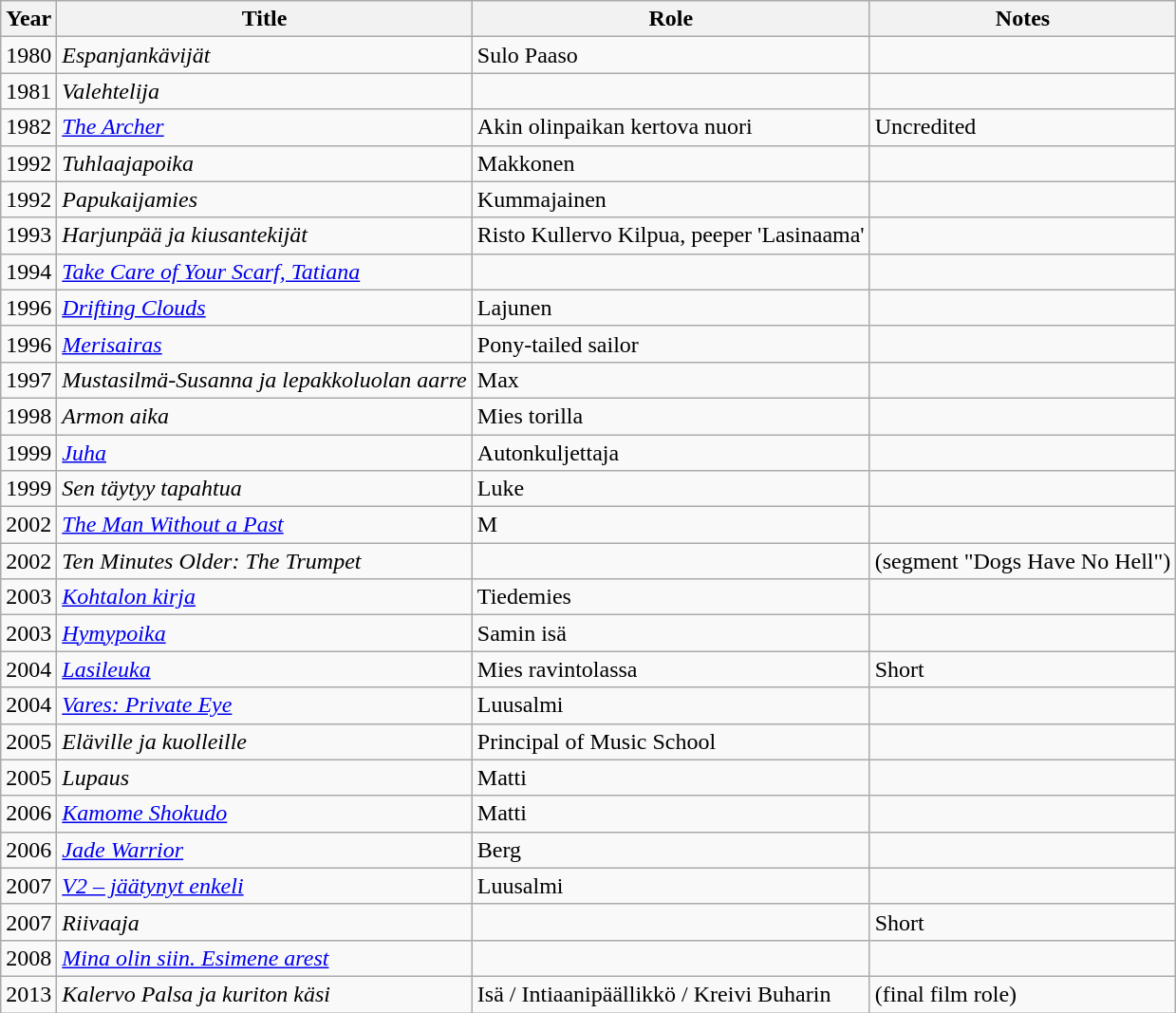<table class="wikitable">
<tr>
<th>Year</th>
<th>Title</th>
<th>Role</th>
<th>Notes</th>
</tr>
<tr>
<td>1980</td>
<td><em>Espanjankävijät</em></td>
<td>Sulo Paaso</td>
<td></td>
</tr>
<tr>
<td>1981</td>
<td><em>Valehtelija</em></td>
<td></td>
<td></td>
</tr>
<tr>
<td>1982</td>
<td><em><a href='#'>The Archer</a></em></td>
<td>Akin olinpaikan kertova nuori</td>
<td>Uncredited</td>
</tr>
<tr>
<td>1992</td>
<td><em>Tuhlaajapoika</em></td>
<td>Makkonen</td>
<td></td>
</tr>
<tr>
<td>1992</td>
<td><em>Papukaijamies</em></td>
<td>Kummajainen</td>
<td></td>
</tr>
<tr>
<td>1993</td>
<td><em>Harjunpää ja kiusantekijät</em></td>
<td>Risto Kullervo Kilpua, peeper 'Lasinaama'</td>
<td></td>
</tr>
<tr>
<td>1994</td>
<td><em><a href='#'>Take Care of Your Scarf, Tatiana</a></em></td>
<td></td>
<td></td>
</tr>
<tr>
<td>1996</td>
<td><em><a href='#'>Drifting Clouds</a></em></td>
<td>Lajunen</td>
<td></td>
</tr>
<tr>
<td>1996</td>
<td><em><a href='#'>Merisairas</a></em></td>
<td>Pony-tailed sailor</td>
<td></td>
</tr>
<tr>
<td>1997</td>
<td><em>Mustasilmä-Susanna ja lepakkoluolan aarre</em></td>
<td>Max</td>
<td></td>
</tr>
<tr>
<td>1998</td>
<td><em>Armon aika</em></td>
<td>Mies torilla</td>
<td></td>
</tr>
<tr>
<td>1999</td>
<td><em><a href='#'>Juha</a></em></td>
<td>Autonkuljettaja</td>
<td></td>
</tr>
<tr>
<td>1999</td>
<td><em>Sen täytyy tapahtua</em></td>
<td>Luke</td>
<td></td>
</tr>
<tr>
<td>2002</td>
<td><em><a href='#'>The Man Without a Past</a></em></td>
<td>M</td>
<td></td>
</tr>
<tr>
<td>2002</td>
<td><em>Ten Minutes Older: The Trumpet</em></td>
<td></td>
<td>(segment "Dogs Have No Hell")</td>
</tr>
<tr>
<td>2003</td>
<td><em><a href='#'>Kohtalon kirja</a></em></td>
<td>Tiedemies</td>
<td></td>
</tr>
<tr>
<td>2003</td>
<td><em><a href='#'>Hymypoika</a></em></td>
<td>Samin isä</td>
<td></td>
</tr>
<tr>
<td>2004</td>
<td><em><a href='#'>Lasileuka</a></em></td>
<td>Mies ravintolassa</td>
<td>Short</td>
</tr>
<tr>
<td>2004</td>
<td><em><a href='#'>Vares: Private Eye</a></em></td>
<td>Luusalmi</td>
<td></td>
</tr>
<tr>
<td>2005</td>
<td><em>Eläville ja kuolleille</em></td>
<td>Principal of Music School</td>
<td></td>
</tr>
<tr>
<td>2005</td>
<td><em>Lupaus</em></td>
<td>Matti</td>
<td></td>
</tr>
<tr>
<td>2006</td>
<td><em><a href='#'>Kamome Shokudo</a></em></td>
<td>Matti</td>
<td></td>
</tr>
<tr>
<td>2006</td>
<td><em><a href='#'>Jade Warrior</a></em></td>
<td>Berg</td>
<td></td>
</tr>
<tr>
<td>2007</td>
<td><em><a href='#'>V2 – jäätynyt enkeli</a></em></td>
<td>Luusalmi</td>
<td></td>
</tr>
<tr>
<td>2007</td>
<td><em>Riivaaja</em></td>
<td></td>
<td>Short</td>
</tr>
<tr>
<td>2008</td>
<td><em><a href='#'>Mina olin siin. Esimene arest</a></em></td>
<td></td>
<td></td>
</tr>
<tr>
<td>2013</td>
<td><em>Kalervo Palsa ja kuriton käsi</em></td>
<td>Isä / Intiaanipäällikkö / Kreivi Buharin</td>
<td>(final film role)</td>
</tr>
</table>
